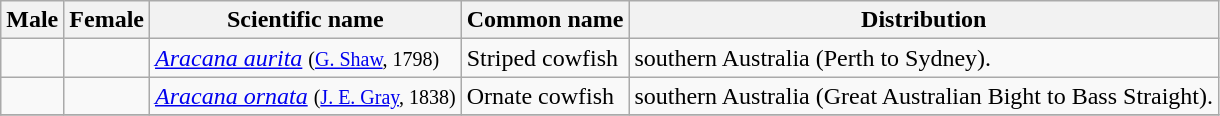<table class="wikitable">
<tr>
<th>Male</th>
<th>Female</th>
<th>Scientific name</th>
<th>Common name</th>
<th>Distribution</th>
</tr>
<tr>
<td></td>
<td></td>
<td><em><a href='#'>Aracana aurita</a></em> <small>(<a href='#'>G. Shaw</a>, 1798)</small></td>
<td>Striped cowfish</td>
<td>southern Australia (Perth to Sydney).</td>
</tr>
<tr>
<td></td>
<td></td>
<td><em><a href='#'>Aracana ornata</a></em> <small>(<a href='#'>J. E. Gray</a>, 1838)</small></td>
<td>Ornate cowfish</td>
<td>southern Australia (Great Australian Bight to Bass Straight).</td>
</tr>
<tr>
</tr>
</table>
